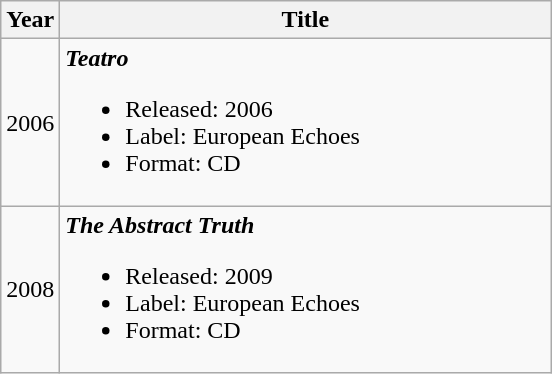<table class="wikitable">
<tr>
<th>Year</th>
<th style="width:225px;">Title</th>
</tr>
<tr>
<td>2006</td>
<td style="width:20em"><strong><em>Teatro</em></strong><br><ul><li>Released: 2006</li><li>Label: European Echoes </li><li>Format: CD</li></ul></td>
</tr>
<tr>
<td>2008</td>
<td style="width:20em"><strong><em>The Abstract Truth</em></strong><br><ul><li>Released: 2009</li><li>Label: European Echoes </li><li>Format: CD</li></ul></td>
</tr>
</table>
